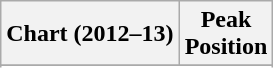<table class="wikitable sortable">
<tr>
<th align="center">Chart (2012–13)</th>
<th align="center">Peak<br>Position</th>
</tr>
<tr>
</tr>
<tr>
</tr>
<tr>
</tr>
</table>
